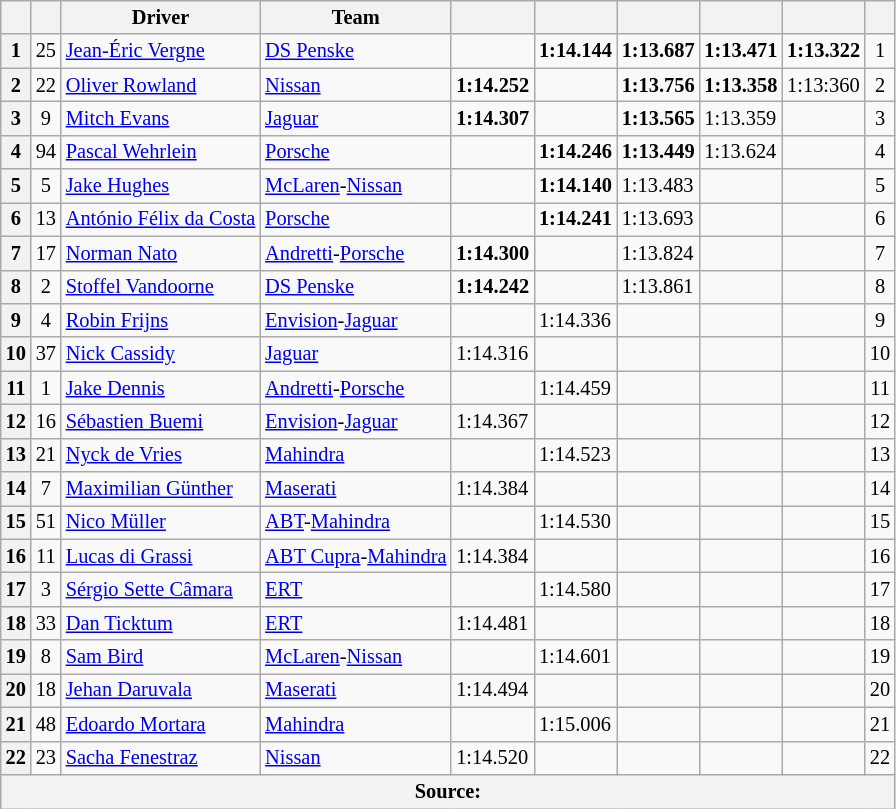<table class="wikitable sortable" style="font-size: 85%">
<tr>
<th scope="col"></th>
<th scope="col"></th>
<th scope="col">Driver</th>
<th scope="col">Team</th>
<th scope="col"></th>
<th scope="col"></th>
<th scope="col"></th>
<th scope="col"></th>
<th scope="col"></th>
<th scope="col"></th>
</tr>
<tr>
<th scope="row">1</th>
<td align="center">25</td>
<td data-sort-value=""> <a href='#'>Jean-Éric Vergne</a></td>
<td><a href='#'>DS Penske</a></td>
<td></td>
<td><strong>1:14.144</strong></td>
<td><strong>1:13.687</strong></td>
<td><strong>1:13.471</strong></td>
<td><strong>1:13.322</strong></td>
<td align="center">1</td>
</tr>
<tr>
<th scope="row">2</th>
<td align="center">22</td>
<td data-sort-value=""> <a href='#'>Oliver Rowland</a></td>
<td><a href='#'>Nissan</a></td>
<td><strong>1:14.252</strong></td>
<td></td>
<td><strong>1:13.756</strong></td>
<td><strong>1:13.358</strong></td>
<td>1:13:360</td>
<td align="center">2</td>
</tr>
<tr>
<th scope="row">3</th>
<td align="center">9</td>
<td data-sort-value=""> <a href='#'>Mitch Evans</a></td>
<td><a href='#'>Jaguar</a></td>
<td><strong>1:14.307</strong></td>
<td></td>
<td><strong>1:13.565</strong></td>
<td>1:13.359</td>
<td></td>
<td align="center">3</td>
</tr>
<tr>
<th scope="row">4</th>
<td align="center">94</td>
<td data-sort-value=""> <a href='#'>Pascal Wehrlein</a></td>
<td><a href='#'>Porsche</a></td>
<td></td>
<td><strong>1:14.246</strong></td>
<td><strong>1:13.449</strong></td>
<td>1:13.624</td>
<td></td>
<td align="center">4</td>
</tr>
<tr>
<th scope="row">5</th>
<td align="center">5</td>
<td data-sort-value=""> <a href='#'>Jake Hughes</a></td>
<td><a href='#'>McLaren</a>-<a href='#'>Nissan</a></td>
<td></td>
<td><strong>1:14.140</strong></td>
<td>1:13.483</td>
<td></td>
<td></td>
<td align="center">5</td>
</tr>
<tr>
<th scope="row">6</th>
<td align="center">13</td>
<td data-sort-value=""> <a href='#'>António Félix da Costa</a></td>
<td><a href='#'>Porsche</a></td>
<td></td>
<td><strong>1:14.241</strong></td>
<td>1:13.693</td>
<td></td>
<td></td>
<td align="center">6</td>
</tr>
<tr>
<th scope="row">7</th>
<td align="center">17</td>
<td data-sort-value=""> <a href='#'>Norman Nato</a></td>
<td><a href='#'>Andretti</a>-<a href='#'>Porsche</a></td>
<td><strong>1:14.300</strong></td>
<td></td>
<td>1:13.824</td>
<td></td>
<td></td>
<td align="center">7</td>
</tr>
<tr>
<th scope="row">8</th>
<td align="center">2</td>
<td data-sort-value=""> <a href='#'>Stoffel Vandoorne</a></td>
<td><a href='#'>DS Penske</a></td>
<td><strong>1:14.242</strong></td>
<td></td>
<td>1:13.861</td>
<td></td>
<td></td>
<td align="center">8</td>
</tr>
<tr>
<th scope="row">9</th>
<td align="center">4</td>
<td data-sort-value=""> <a href='#'>Robin Frijns</a></td>
<td><a href='#'>Envision</a>-<a href='#'>Jaguar</a></td>
<td></td>
<td>1:14.336</td>
<td></td>
<td></td>
<td></td>
<td align="center">9</td>
</tr>
<tr>
<th scope="row">10</th>
<td align="center">37</td>
<td data-sort-value=""> <a href='#'>Nick Cassidy</a></td>
<td><a href='#'>Jaguar</a></td>
<td>1:14.316</td>
<td></td>
<td></td>
<td></td>
<td></td>
<td align="center">10</td>
</tr>
<tr>
<th scope="row">11</th>
<td align="center">1</td>
<td data-sort-value=""> <a href='#'>Jake Dennis</a></td>
<td><a href='#'>Andretti</a>-<a href='#'>Porsche</a></td>
<td></td>
<td>1:14.459</td>
<td></td>
<td></td>
<td></td>
<td align="center">11</td>
</tr>
<tr>
<th scope="row">12</th>
<td align="center">16</td>
<td data-sort-value=""> <a href='#'>Sébastien Buemi</a></td>
<td><a href='#'>Envision</a>-<a href='#'>Jaguar</a></td>
<td>1:14.367</td>
<td></td>
<td></td>
<td></td>
<td></td>
<td align="center">12</td>
</tr>
<tr>
<th scope="row">13</th>
<td align="center">21</td>
<td data-sort-value=""> <a href='#'>Nyck de Vries</a></td>
<td><a href='#'>Mahindra</a></td>
<td></td>
<td>1:14.523</td>
<td></td>
<td></td>
<td></td>
<td align="center">13</td>
</tr>
<tr>
<th scope="row">14</th>
<td align="center">7</td>
<td data-sort-value=""> <a href='#'>Maximilian Günther</a></td>
<td><a href='#'>Maserati</a></td>
<td>1:14.384</td>
<td></td>
<td></td>
<td></td>
<td></td>
<td align="center">14</td>
</tr>
<tr>
<th scope="row">15</th>
<td align="center">51</td>
<td data-sort-value=""> <a href='#'>Nico Müller</a></td>
<td><a href='#'>ABT</a>-<a href='#'>Mahindra</a></td>
<td></td>
<td>1:14.530</td>
<td></td>
<td></td>
<td></td>
<td align="center">15</td>
</tr>
<tr>
<th scope="row">16</th>
<td align="center">11</td>
<td data-sort-value=""> <a href='#'>Lucas di Grassi</a></td>
<td><a href='#'>ABT Cupra</a>-<a href='#'>Mahindra</a></td>
<td>1:14.384</td>
<td></td>
<td></td>
<td></td>
<td></td>
<td align="center">16</td>
</tr>
<tr>
<th scope="row">17</th>
<td align="center">3</td>
<td data-sort-value=""> <a href='#'>Sérgio Sette Câmara</a></td>
<td><a href='#'>ERT</a></td>
<td></td>
<td>1:14.580</td>
<td></td>
<td></td>
<td></td>
<td align="center">17</td>
</tr>
<tr>
<th scope="row">18</th>
<td align="center">33</td>
<td data-sort-value=""> <a href='#'>Dan Ticktum</a></td>
<td><a href='#'>ERT</a></td>
<td>1:14.481</td>
<td></td>
<td></td>
<td></td>
<td></td>
<td align="center">18</td>
</tr>
<tr>
<th scope="row">19</th>
<td align="center">8</td>
<td data-sort-value=""> <a href='#'>Sam Bird</a></td>
<td><a href='#'>McLaren</a>-<a href='#'>Nissan</a></td>
<td></td>
<td>1:14.601</td>
<td></td>
<td></td>
<td></td>
<td align="center">19</td>
</tr>
<tr>
<th scope="row">20</th>
<td align="center">18</td>
<td data-sort-value=""> <a href='#'>Jehan Daruvala</a></td>
<td><a href='#'>Maserati</a></td>
<td>1:14.494</td>
<td></td>
<td></td>
<td></td>
<td></td>
<td align="center">20</td>
</tr>
<tr>
<th scope="row">21</th>
<td align="center">48</td>
<td data-sort-value=""> <a href='#'>Edoardo Mortara</a></td>
<td><a href='#'>Mahindra</a></td>
<td></td>
<td>1:15.006</td>
<td></td>
<td></td>
<td></td>
<td align="center">21</td>
</tr>
<tr>
<th scope="row">22</th>
<td align="center">23</td>
<td data-sort-value=""> <a href='#'>Sacha Fenestraz</a></td>
<td><a href='#'>Nissan</a></td>
<td>1:14.520</td>
<td></td>
<td></td>
<td></td>
<td></td>
<td align="center">22</td>
</tr>
<tr>
<th colspan="10">Source:</th>
</tr>
</table>
